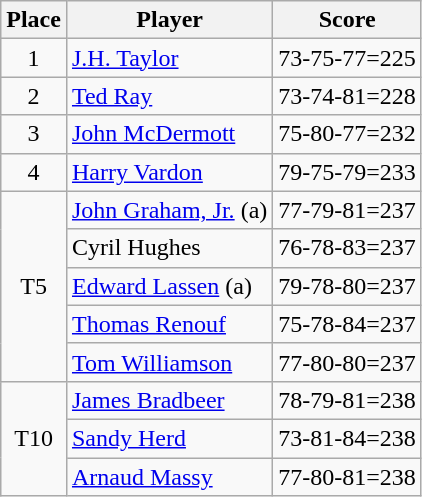<table class=wikitable>
<tr>
<th>Place</th>
<th>Player</th>
<th>Score</th>
</tr>
<tr>
<td align=center>1</td>
<td> <a href='#'>J.H. Taylor</a></td>
<td>73-75-77=225</td>
</tr>
<tr>
<td align=center>2</td>
<td> <a href='#'>Ted Ray</a></td>
<td>73-74-81=228</td>
</tr>
<tr>
<td align=center>3</td>
<td> <a href='#'>John McDermott</a></td>
<td>75-80-77=232</td>
</tr>
<tr>
<td align=center>4</td>
<td> <a href='#'>Harry Vardon</a></td>
<td>79-75-79=233</td>
</tr>
<tr>
<td rowspan=5 align=center>T5</td>
<td> <a href='#'>John Graham, Jr.</a> (a)</td>
<td>77-79-81=237</td>
</tr>
<tr>
<td> Cyril Hughes</td>
<td>76-78-83=237</td>
</tr>
<tr>
<td> <a href='#'>Edward Lassen</a> (a)</td>
<td>79-78-80=237</td>
</tr>
<tr>
<td> <a href='#'>Thomas Renouf</a></td>
<td>75-78-84=237</td>
</tr>
<tr>
<td> <a href='#'>Tom Williamson</a></td>
<td>77-80-80=237</td>
</tr>
<tr>
<td rowspan=4 align=center>T10</td>
<td> <a href='#'>James Bradbeer</a></td>
<td>78-79-81=238</td>
</tr>
<tr>
<td> <a href='#'>Sandy Herd</a></td>
<td>73-81-84=238</td>
</tr>
<tr>
<td> <a href='#'>Arnaud Massy</a></td>
<td>77-80-81=238</td>
</tr>
</table>
